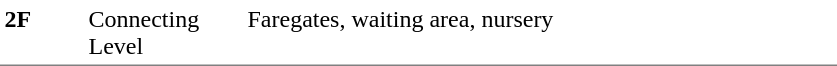<table table border=0 cellspacing=0 cellpadding=3>
<tr>
<td style="border-bottom:solid 1px gray;border-top:solid 1px white;" width=50 rowspan=8 valign=top><strong>2F</strong></td>
<td style="border-top:solid 1px white;border-bottom:solid 1px gray;" width=100 rowspan=2>Connecting Level</td>
<td style="border-top:solid 1px white;border-bottom:solid 1px gray;" width=390 valign=top>Faregates, waiting area, nursery</td>
</tr>
</table>
